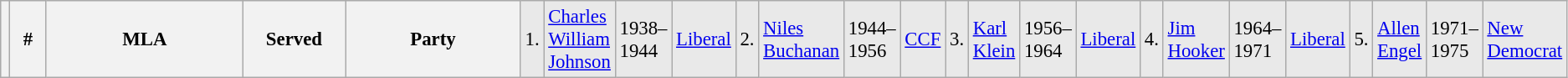<table class="wikitable" style="font-size: 95%; clear:both">
<tr style="background-color:#E9E9E9">
<th></th>
<th style="width: 25px">#</th>
<th style="width: 170px">MLA</th>
<th style="width: 80px">Served</th>
<th style="width: 150px">Party<br></th>
<td>1.</td>
<td><a href='#'>Charles William Johnson</a></td>
<td>1938–1944</td>
<td><a href='#'>Liberal</a><br></td>
<td>2.</td>
<td><a href='#'>Niles Buchanan</a></td>
<td>1944–1956</td>
<td><a href='#'>CCF</a><br></td>
<td>3.</td>
<td><a href='#'>Karl Klein</a></td>
<td>1956–1964</td>
<td><a href='#'>Liberal</a><br></td>
<td>4.</td>
<td><a href='#'>Jim Hooker</a></td>
<td>1964–1971</td>
<td><a href='#'>Liberal</a><br></td>
<td>5.</td>
<td><a href='#'>Allen Engel</a></td>
<td>1971–1975</td>
<td><a href='#'>New Democrat</a></td>
</tr>
</table>
